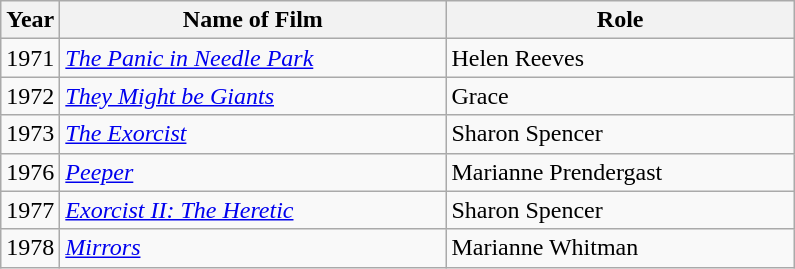<table class="wikitable">
<tr>
<th scope="col" width="32">Year</th>
<th scope="col" width="250">Name of Film</th>
<th scope="col" width="225">Role</th>
</tr>
<tr>
<td>1971</td>
<td><em><a href='#'>The Panic in Needle Park</a></em></td>
<td>Helen Reeves</td>
</tr>
<tr>
<td>1972</td>
<td><em><a href='#'>They Might be Giants</a></em></td>
<td>Grace</td>
</tr>
<tr>
<td>1973</td>
<td><em><a href='#'>The Exorcist</a></em></td>
<td>Sharon Spencer</td>
</tr>
<tr>
<td>1976</td>
<td><em><a href='#'>Peeper</a></em></td>
<td>Marianne Prendergast</td>
</tr>
<tr>
<td>1977</td>
<td><em><a href='#'>Exorcist II: The Heretic</a></em></td>
<td>Sharon Spencer</td>
</tr>
<tr>
<td>1978</td>
<td><em><a href='#'>Mirrors</a></em></td>
<td>Marianne Whitman</td>
</tr>
</table>
